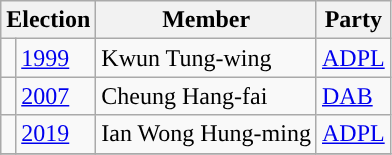<table class="wikitable">
<tr>
<th colspan="2">Election</th>
<th>Member</th>
<th>Party</th>
</tr>
<tr>
<td style="background-color: "></td>
<td><a href='#'>1999</a></td>
<td>Kwun Tung-wing</td>
<td><a href='#'>ADPL</a></td>
</tr>
<tr>
<td style="background-color: "></td>
<td><a href='#'>2007</a></td>
<td>Cheung Hang-fai</td>
<td><a href='#'>DAB</a></td>
</tr>
<tr>
<td style="background-color: "></td>
<td><a href='#'>2019</a></td>
<td>Ian Wong Hung-ming</td>
<td><a href='#'>ADPL</a></td>
</tr>
<tr>
</tr>
</table>
